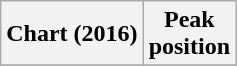<table class="wikitable sortable plainrowheaders" style="text-align:center">
<tr>
<th scope="col">Chart (2016)</th>
<th scope="col">Peak<br> position</th>
</tr>
<tr>
</tr>
</table>
